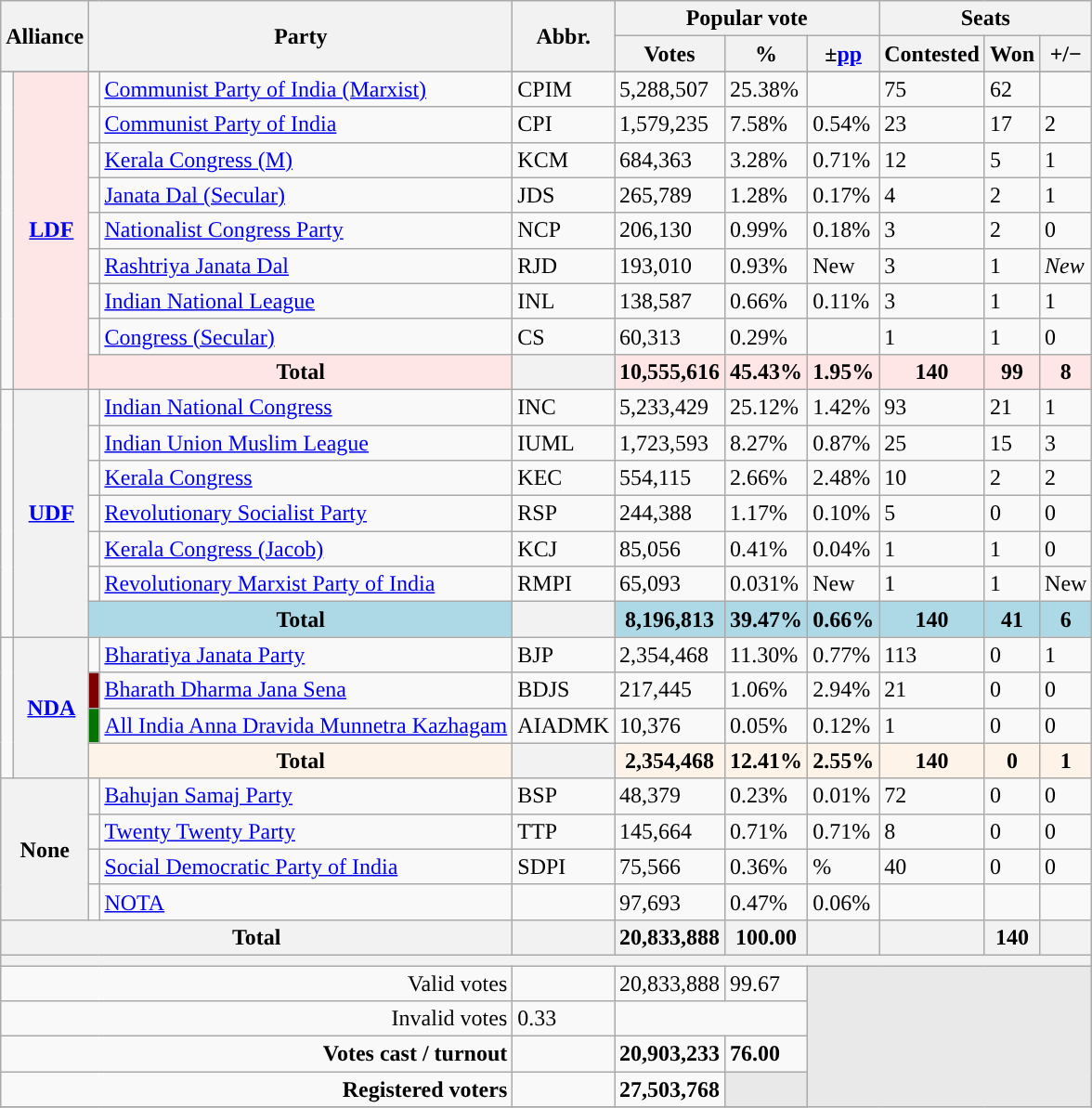<table class="wikitable">
<tr>
<th colspan="2" rowspan="2">Alliance</th>
<th colspan="2" rowspan="2">Party</th>
<th rowspan="2">Abbr.</th>
<th colspan="3">Popular vote</th>
<th colspan="3">Seats</th>
</tr>
<tr>
<th>Votes</th>
<th>%</th>
<th>±<a href='#'>pp</a></th>
<th>Contested</th>
<th>Won</th>
<th><strong>+/−</strong></th>
</tr>
<tr>
</tr>
<tr>
<td rowspan=9></td>
<th rowspan="9"style="background:#FFE6E6"><a href='#'>LDF</a></th>
<td style="color:inherit;background:"></td>
<td><a href='#'>Communist Party of India (Marxist)</a></td>
<td>CPIM</td>
<td>5,288,507</td>
<td>25.38%</td>
<td></td>
<td>75</td>
<td>62</td>
<td></td>
</tr>
<tr>
<td style="color:inherit;background:"></td>
<td><a href='#'>Communist Party of India</a></td>
<td>CPI</td>
<td>1,579,235</td>
<td>7.58%</td>
<td>0.54%</td>
<td>23</td>
<td>17</td>
<td>2</td>
</tr>
<tr>
<td style="color:inherit;background:"></td>
<td><a href='#'>Kerala Congress (M)</a></td>
<td>KCM</td>
<td>684,363</td>
<td>3.28%</td>
<td>0.71%</td>
<td>12</td>
<td>5</td>
<td>1</td>
</tr>
<tr>
<td style="color:inherit;background:"></td>
<td><a href='#'>Janata Dal (Secular)</a></td>
<td>JDS</td>
<td>265,789</td>
<td>1.28%</td>
<td>0.17%</td>
<td>4</td>
<td>2</td>
<td> 1</td>
</tr>
<tr>
<td style="color:inherit;background:"></td>
<td><a href='#'>Nationalist Congress Party</a></td>
<td>NCP</td>
<td>206,130</td>
<td>0.99%</td>
<td>0.18%</td>
<td>3</td>
<td>2</td>
<td> 0</td>
</tr>
<tr>
<td style="color:inherit;background:"></td>
<td><a href='#'>Rashtriya Janata Dal</a></td>
<td>RJD</td>
<td>193,010</td>
<td>0.93%</td>
<td>New</td>
<td>3</td>
<td>1</td>
<td><em>New</em></td>
</tr>
<tr>
<td style="color:inherit;background:"></td>
<td><a href='#'>Indian National League</a></td>
<td>INL</td>
<td>138,587</td>
<td>0.66%</td>
<td>0.11%</td>
<td>3</td>
<td>1</td>
<td> 1</td>
</tr>
<tr>
<td style="color:inherit;background:"></td>
<td><a href='#'>Congress (Secular)</a></td>
<td>CS</td>
<td>60,313</td>
<td>0.29%</td>
<td></td>
<td>1</td>
<td>1</td>
<td> 0</td>
</tr>
<tr>
<th colspan=2 style="background:#FFE6E6">Total</th>
<th></th>
<th style="background:#FFE6E6">10,555,616</th>
<th style="background:#FFE6E6">45.43%</th>
<th style="background:#FFE6E6"> 1.95%</th>
<th style="background:#FFE6E6">140</th>
<th style="background:#FFE6E6">99</th>
<th style="background:#FFE6E6"> 8</th>
</tr>
<tr>
<td rowspan=7></td>
<th rowspan=7><a href='#'>UDF</a></th>
<td style="color:inherit;background:"></td>
<td><a href='#'>Indian National Congress</a></td>
<td>INC</td>
<td>5,233,429</td>
<td>25.12%</td>
<td>1.42%</td>
<td>93</td>
<td>21</td>
<td> 1</td>
</tr>
<tr>
<td style="color:inherit;background:"></td>
<td><a href='#'>Indian Union Muslim League</a></td>
<td>IUML</td>
<td>1,723,593</td>
<td>8.27%</td>
<td>0.87%</td>
<td>25</td>
<td>15</td>
<td> 3</td>
</tr>
<tr>
<td style="color:inherit;background:"></td>
<td><a href='#'>Kerala Congress</a></td>
<td>KEC</td>
<td>554,115</td>
<td>2.66%</td>
<td>2.48%</td>
<td>10</td>
<td>2</td>
<td> 2</td>
</tr>
<tr>
<td style="color:inherit;background:"></td>
<td><a href='#'>Revolutionary Socialist Party</a></td>
<td>RSP</td>
<td>244,388</td>
<td>1.17%</td>
<td>0.10%</td>
<td>5</td>
<td>0</td>
<td> 0</td>
</tr>
<tr>
<td style="color:inherit;background:"></td>
<td><a href='#'>Kerala Congress (Jacob)</a></td>
<td>KCJ</td>
<td>85,056</td>
<td>0.41%</td>
<td>0.04%</td>
<td>1</td>
<td>1</td>
<td> 0</td>
</tr>
<tr>
<td style="color:inherit;background:"></td>
<td><a href='#'>Revolutionary Marxist Party of India</a></td>
<td>RMPI</td>
<td>65,093</td>
<td>0.031%</td>
<td>New</td>
<td>1</td>
<td>1</td>
<td>New</td>
</tr>
<tr>
<th colspan="2"style="background:#ADD8E6">Total</th>
<th></th>
<th style="background:#ADD8E6">8,196,813</th>
<th style="background:#ADD8E6">39.47%</th>
<th style="background:#ADD8E6"> 0.66%</th>
<th style="background:#ADD8E6">140</th>
<th style="background:#ADD8E6">41</th>
<th style="background:#ADD8E6"> 6</th>
</tr>
<tr>
<td rowspan=4></td>
<th rowspan=4><a href='#'>NDA</a></th>
<td style="color:inherit;background:"></td>
<td><a href='#'>Bharatiya Janata Party</a></td>
<td>BJP</td>
<td>2,354,468</td>
<td>11.30%</td>
<td>0.77%</td>
<td>113</td>
<td>0</td>
<td> 1</td>
</tr>
<tr>
<td bgcolor="maroon"></td>
<td><a href='#'>Bharath Dharma Jana Sena</a></td>
<td>BDJS</td>
<td>217,445</td>
<td>1.06%</td>
<td>2.94%</td>
<td>21</td>
<td>0</td>
<td>0</td>
</tr>
<tr>
<td style="color:inherit;background:#007500"></td>
<td><a href='#'>All India Anna Dravida Munnetra Kazhagam</a></td>
<td>AIADMK</td>
<td>10,376</td>
<td>0.05%</td>
<td>0.12%</td>
<td>1</td>
<td>0</td>
<td>0</td>
</tr>
<tr>
<th colspan="2"style="background:#fef3e8">Total</th>
<th></th>
<th style="background:#fef3e8">2,354,468</th>
<th style="background:#fef3e8">12.41%</th>
<th style="background:#fef3e8"> 2.55%</th>
<th style="background:#fef3e8">140</th>
<th style="background:#fef3e8">0</th>
<th style="background:#fef3e8"> 1</th>
</tr>
<tr>
<th colspan="2" rowspan="4">None</th>
<td style="color:inherit;background:"></td>
<td><a href='#'>Bahujan Samaj Party</a></td>
<td>BSP</td>
<td>48,379</td>
<td>0.23%</td>
<td>0.01%</td>
<td>72</td>
<td>0</td>
<td> 0</td>
</tr>
<tr>
<td style="color:inherit;background:"></td>
<td><a href='#'>Twenty Twenty Party</a></td>
<td>TTP</td>
<td>145,664</td>
<td>0.71%</td>
<td>0.71%</td>
<td>8</td>
<td>0</td>
<td> 0</td>
</tr>
<tr>
<td style="color:inherit;background:"></td>
<td><a href='#'>Social Democratic Party of India</a></td>
<td>SDPI</td>
<td>75,566</td>
<td>0.36%</td>
<td>%</td>
<td>40</td>
<td>0</td>
<td> 0</td>
</tr>
<tr>
<td style="color:inherit;background:"></td>
<td><a href='#'>NOTA</a></td>
<td></td>
<td>97,693</td>
<td>0.47%</td>
<td>0.06%</td>
<td></td>
<td></td>
<td></td>
</tr>
<tr class="unsortable" style="background-color:#E9E9E9">
<th colspan = 4>Total</th>
<th></th>
<th>20,833,888</th>
<th style="text-align:center;">100.00</th>
<th></th>
<th style="text-align:center;"></th>
<th>140</th>
<th></th>
</tr>
<tr>
<th colspan="11"></th>
</tr>
<tr>
<td style="text-align:right;" colspan="4">Valid votes</td>
<td></td>
<td>20,833,888</td>
<td>99.67</td>
<td colspan="4" rowspan="5" style="background-color:#E9E9E9"></td>
</tr>
<tr>
<td style="text-align:right;" colspan="4">Invalid votes</td>
<td>0.33</td>
</tr>
<tr>
<td style="text-align:right;" colspan="4"><strong>Votes cast / turnout</strong></td>
<td></td>
<td><strong>20,903,233</strong></td>
<td><strong>76.00</strong></td>
</tr>
<tr>
<td style="text-align:right;" colspan="4"><strong>Registered voters</strong></td>
<td></td>
<td><strong>27,503,768</strong></td>
<td colspan="1" style="background-color:#E9E9E9"></td>
</tr>
<tr>
</tr>
</table>
